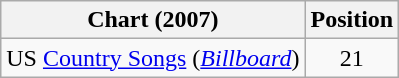<table class="wikitable sortable">
<tr>
<th scope="col">Chart (2007)</th>
<th scope="col">Position</th>
</tr>
<tr>
<td>US <a href='#'>Country Songs</a> (<em><a href='#'>Billboard</a></em>)</td>
<td align="center">21</td>
</tr>
</table>
